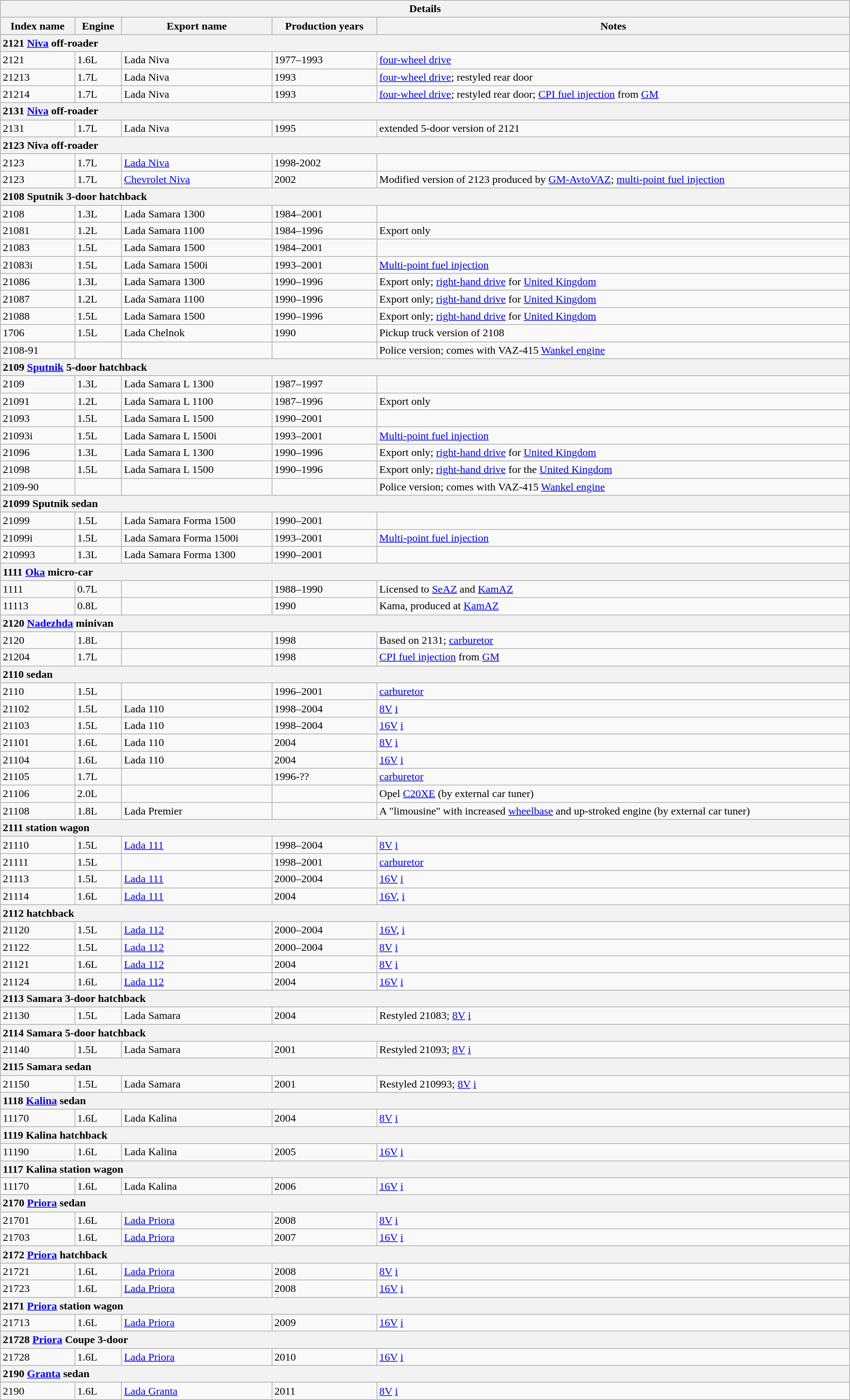<table class="wikitable" style="width:100%">
<tr>
<th colspan=5>Details</th>
</tr>
<tr>
<th>Index name</th>
<th>Engine</th>
<th>Export name</th>
<th>Production years</th>
<th>Notes</th>
</tr>
<tr>
<th colspan=5 style="text-align:left">2121 <a href='#'>Niva</a> off-roader</th>
</tr>
<tr>
<td>2121</td>
<td>1.6L</td>
<td>Lada Niva</td>
<td>1977–1993</td>
<td><a href='#'>four-wheel drive</a></td>
</tr>
<tr>
<td>21213</td>
<td>1.7L</td>
<td>Lada Niva</td>
<td>1993</td>
<td><a href='#'>four-wheel drive</a>; restyled rear door</td>
</tr>
<tr>
<td>21214</td>
<td>1.7L</td>
<td>Lada Niva</td>
<td>1993</td>
<td><a href='#'>four-wheel drive</a>; restyled rear door; <a href='#'>CPI fuel injection</a> from <a href='#'>GM</a></td>
</tr>
<tr>
<th colspan=5 style="text-align:left">2131 <a href='#'>Niva</a> off-roader</th>
</tr>
<tr>
<td>2131</td>
<td>1.7L</td>
<td>Lada Niva</td>
<td>1995</td>
<td>extended 5-door version of 2121</td>
</tr>
<tr>
<th colspan=5 style="text-align:left">2123 Niva off-roader</th>
</tr>
<tr>
<td>2123</td>
<td>1.7L</td>
<td><a href='#'>Lada Niva</a></td>
<td>1998-2002</td>
<td></td>
</tr>
<tr>
<td>2123</td>
<td>1.7L</td>
<td><a href='#'>Chevrolet Niva</a></td>
<td>2002</td>
<td>Modified version of 2123 produced by <a href='#'>GM-AvtoVAZ</a>; <a href='#'>multi-point fuel injection</a></td>
</tr>
<tr>
<th colspan=5 style="text-align:left">2108 Sputnik 3-door hatchback</th>
</tr>
<tr>
<td>2108</td>
<td>1.3L</td>
<td>Lada Samara 1300</td>
<td>1984–2001</td>
<td></td>
</tr>
<tr>
<td>21081</td>
<td>1.2L</td>
<td>Lada Samara 1100</td>
<td>1984–1996</td>
<td>Export only</td>
</tr>
<tr>
<td>21083</td>
<td>1.5L</td>
<td>Lada Samara 1500</td>
<td>1984–2001</td>
<td></td>
</tr>
<tr>
<td>21083i</td>
<td>1.5L</td>
<td>Lada Samara 1500i</td>
<td>1993–2001</td>
<td><a href='#'>Multi-point fuel injection</a></td>
</tr>
<tr>
<td>21086</td>
<td>1.3L</td>
<td>Lada Samara 1300</td>
<td>1990–1996</td>
<td>Export only; <a href='#'>right-hand drive</a> for <a href='#'>United Kingdom</a></td>
</tr>
<tr>
<td>21087</td>
<td>1.2L</td>
<td>Lada Samara 1100</td>
<td>1990–1996</td>
<td>Export only; <a href='#'>right-hand drive</a> for <a href='#'>United Kingdom</a></td>
</tr>
<tr>
<td>21088</td>
<td>1.5L</td>
<td>Lada Samara 1500</td>
<td>1990–1996</td>
<td>Export only; <a href='#'>right-hand drive</a> for <a href='#'>United Kingdom</a></td>
</tr>
<tr>
<td>1706</td>
<td>1.5L</td>
<td>Lada Chelnok</td>
<td>1990</td>
<td>Pickup truck version of 2108</td>
</tr>
<tr>
<td>2108-91</td>
<td></td>
<td></td>
<td></td>
<td>Police version; comes with VAZ-415 <a href='#'>Wankel engine</a></td>
</tr>
<tr>
<th colspan=5 style="text-align:left">2109 <a href='#'>Sputnik</a> 5-door hatchback</th>
</tr>
<tr>
<td>2109</td>
<td>1.3L</td>
<td>Lada Samara L 1300</td>
<td>1987–1997</td>
<td></td>
</tr>
<tr>
<td>21091</td>
<td>1.2L</td>
<td>Lada Samara L 1100</td>
<td>1987–1996</td>
<td>Export only</td>
</tr>
<tr>
<td>21093</td>
<td>1.5L</td>
<td>Lada Samara L 1500</td>
<td>1990–2001</td>
<td></td>
</tr>
<tr>
<td>21093i</td>
<td>1.5L</td>
<td>Lada Samara L 1500i</td>
<td>1993–2001</td>
<td><a href='#'>Multi-point fuel injection</a></td>
</tr>
<tr>
<td>21096</td>
<td>1.3L</td>
<td>Lada Samara L 1300</td>
<td>1990–1996</td>
<td>Export only; <a href='#'>right-hand drive</a> for <a href='#'>United Kingdom</a></td>
</tr>
<tr>
<td>21098</td>
<td>1.5L</td>
<td>Lada Samara L 1500</td>
<td>1990–1996</td>
<td>Export only; <a href='#'>right-hand drive</a> for the <a href='#'>United Kingdom</a></td>
</tr>
<tr>
<td>2109-90</td>
<td></td>
<td></td>
<td></td>
<td>Police version; comes with VAZ-415 <a href='#'>Wankel engine</a></td>
</tr>
<tr>
<th colspan=5 style="text-align:left">21099 Sputnik sedan</th>
</tr>
<tr>
<td>21099</td>
<td>1.5L</td>
<td>Lada Samara Forma 1500</td>
<td>1990–2001</td>
</tr>
<tr>
<td>21099i</td>
<td>1.5L</td>
<td>Lada Samara Forma 1500i</td>
<td>1993–2001</td>
<td><a href='#'>Multi-point fuel injection</a></td>
</tr>
<tr>
<td>210993</td>
<td>1.3L</td>
<td>Lada Samara Forma 1300</td>
<td>1990–2001</td>
<td></td>
</tr>
<tr>
<th colspan=5 style="text-align:left">1111 <a href='#'>Oka</a> micro-car</th>
</tr>
<tr>
<td>1111</td>
<td>0.7L</td>
<td></td>
<td>1988–1990</td>
<td>Licensed to <a href='#'>SeAZ</a> and <a href='#'>KamAZ</a></td>
</tr>
<tr>
<td>11113</td>
<td>0.8L</td>
<td></td>
<td>1990</td>
<td>Kama, produced at <a href='#'>KamAZ</a></td>
</tr>
<tr>
<th colspan=5 style="text-align:left">2120 <a href='#'>Nadezhda</a> minivan</th>
</tr>
<tr>
<td>2120</td>
<td>1.8L</td>
<td></td>
<td>1998</td>
<td>Based on 2131; <a href='#'>carburetor</a></td>
</tr>
<tr>
<td>21204</td>
<td>1.7L</td>
<td></td>
<td>1998</td>
<td><a href='#'>CPI fuel injection</a> from <a href='#'>GM</a></td>
</tr>
<tr>
<th colspan=5 style="text-align:left">2110 sedan</th>
</tr>
<tr>
<td>2110</td>
<td>1.5L</td>
<td></td>
<td>1996–2001</td>
<td><a href='#'>carburetor</a></td>
</tr>
<tr>
<td>21102</td>
<td>1.5L</td>
<td>Lada 110</td>
<td>1998–2004</td>
<td><a href='#'>8V</a> <a href='#'>i</a></td>
</tr>
<tr>
<td>21103</td>
<td>1.5L</td>
<td>Lada 110</td>
<td>1998–2004</td>
<td><a href='#'>16V</a> <a href='#'>i</a></td>
</tr>
<tr>
<td>21101</td>
<td>1.6L</td>
<td>Lada 110</td>
<td>2004</td>
<td><a href='#'>8V</a> <a href='#'>i</a></td>
</tr>
<tr>
<td>21104</td>
<td>1.6L</td>
<td>Lada 110</td>
<td>2004</td>
<td><a href='#'>16V</a> <a href='#'>i</a></td>
</tr>
<tr>
<td>21105</td>
<td>1.7L</td>
<td></td>
<td>1996-??</td>
<td><a href='#'>carburetor</a></td>
</tr>
<tr>
<td>21106</td>
<td>2.0L</td>
<td></td>
<td></td>
<td>Opel <a href='#'>C20XE</a> (by external car tuner)</td>
</tr>
<tr>
<td>21108</td>
<td>1.8L</td>
<td>Lada Premier</td>
<td></td>
<td>A "limousine" with increased <a href='#'>wheelbase</a> and up-stroked engine (by external car tuner)</td>
</tr>
<tr>
<th colspan=5 style="text-align:left">2111 station wagon</th>
</tr>
<tr>
<td>21110</td>
<td>1.5L</td>
<td><a href='#'>Lada 111</a></td>
<td>1998–2004</td>
<td><a href='#'>8V</a> <a href='#'>i</a></td>
</tr>
<tr>
<td>21111</td>
<td>1.5L</td>
<td></td>
<td>1998–2001</td>
<td><a href='#'>carburetor</a></td>
</tr>
<tr>
<td>21113</td>
<td>1.5L</td>
<td><a href='#'>Lada 111</a></td>
<td>2000–2004</td>
<td><a href='#'>16V</a> <a href='#'>i</a></td>
</tr>
<tr>
<td>21114</td>
<td>1.6L</td>
<td><a href='#'>Lada 111</a></td>
<td>2004</td>
<td><a href='#'>16V</a>, <a href='#'>i</a></td>
</tr>
<tr>
<th colspan=5 style="text-align:left">2112 hatchback</th>
</tr>
<tr>
<td>21120</td>
<td>1.5L</td>
<td><a href='#'>Lada 112</a></td>
<td>2000–2004</td>
<td><a href='#'>16V</a>, <a href='#'>i</a></td>
</tr>
<tr>
<td>21122</td>
<td>1.5L</td>
<td><a href='#'>Lada 112</a></td>
<td>2000–2004</td>
<td><a href='#'>8V</a> <a href='#'>i</a></td>
</tr>
<tr>
<td>21121</td>
<td>1.6L</td>
<td><a href='#'>Lada 112</a></td>
<td>2004</td>
<td><a href='#'>8V</a> <a href='#'>i</a></td>
</tr>
<tr>
<td>21124</td>
<td>1.6L</td>
<td><a href='#'>Lada 112</a></td>
<td>2004</td>
<td><a href='#'>16V</a> <a href='#'>i</a></td>
</tr>
<tr>
<th colspan=5 style="text-align:left">2113 Samara 3-door hatchback</th>
</tr>
<tr>
<td>21130</td>
<td>1.5L</td>
<td>Lada Samara</td>
<td>2004</td>
<td>Restyled 21083; <a href='#'>8V</a> <a href='#'>i</a></td>
</tr>
<tr>
<th colspan=5 style="text-align:left">2114 Samara 5-door hatchback</th>
</tr>
<tr>
<td>21140</td>
<td>1.5L</td>
<td>Lada Samara</td>
<td>2001</td>
<td>Restyled 21093; <a href='#'>8V</a> <a href='#'>i</a></td>
</tr>
<tr>
<th colspan=5 style="text-align:left">2115 Samara sedan</th>
</tr>
<tr>
<td>21150</td>
<td>1.5L</td>
<td>Lada Samara</td>
<td>2001</td>
<td>Restyled 210993; <a href='#'>8V</a> <a href='#'>i</a></td>
</tr>
<tr>
<th colspan=5 style="text-align:left">1118 <a href='#'>Kalina</a> sedan</th>
</tr>
<tr>
<td>11170</td>
<td>1.6L</td>
<td>Lada Kalina</td>
<td>2004</td>
<td><a href='#'>8V</a> <a href='#'>i</a></td>
</tr>
<tr>
<th colspan=5 style="text-align:left">1119 Kalina hatchback</th>
</tr>
<tr>
<td>11190</td>
<td>1.6L</td>
<td>Lada Kalina</td>
<td>2005</td>
<td><a href='#'>16V</a> <a href='#'>i</a></td>
</tr>
<tr>
<th colspan=5 style="text-align:left">1117 Kalina station wagon</th>
</tr>
<tr>
<td>11170</td>
<td>1.6L</td>
<td>Lada Kalina</td>
<td>2006</td>
<td><a href='#'>16V</a> <a href='#'>i</a></td>
</tr>
<tr>
<th colspan=5 style="text-align:left">2170 <a href='#'>Priora</a> sedan</th>
</tr>
<tr>
<td>21701</td>
<td>1.6L</td>
<td><a href='#'>Lada Priora</a></td>
<td>2008</td>
<td><a href='#'>8V</a> <a href='#'>i</a></td>
</tr>
<tr>
<td>21703</td>
<td>1.6L</td>
<td><a href='#'>Lada Priora</a></td>
<td>2007</td>
<td><a href='#'>16V</a> <a href='#'>i</a></td>
</tr>
<tr>
<th colspan=5 style="text-align:left">2172 <a href='#'>Priora</a> hatchback</th>
</tr>
<tr>
<td>21721</td>
<td>1.6L</td>
<td><a href='#'>Lada Priora</a></td>
<td>2008</td>
<td><a href='#'>8V</a> <a href='#'>i</a></td>
</tr>
<tr>
<td>21723</td>
<td>1.6L</td>
<td><a href='#'>Lada Priora</a></td>
<td>2008</td>
<td><a href='#'>16V</a> <a href='#'>i</a></td>
</tr>
<tr>
<th colspan=5 style="text-align:left">2171 <a href='#'>Priora</a> station wagon</th>
</tr>
<tr>
<td>21713</td>
<td>1.6L</td>
<td><a href='#'>Lada Priora</a></td>
<td>2009</td>
<td><a href='#'>16V</a> <a href='#'>i</a></td>
</tr>
<tr>
<th colspan=5 style="text-align:left">21728 <a href='#'>Priora</a> Coupe 3-door</th>
</tr>
<tr>
<td>21728</td>
<td>1.6L</td>
<td><a href='#'>Lada Priora</a></td>
<td>2010</td>
<td><a href='#'>16V</a> <a href='#'>i</a></td>
</tr>
<tr>
<th colspan=5 style="text-align:left">2190 <a href='#'>Granta</a> sedan</th>
</tr>
<tr>
<td>2190</td>
<td>1.6L</td>
<td><a href='#'>Lada Granta</a></td>
<td>2011</td>
<td><a href='#'>8V</a> <a href='#'>i</a></td>
</tr>
</table>
